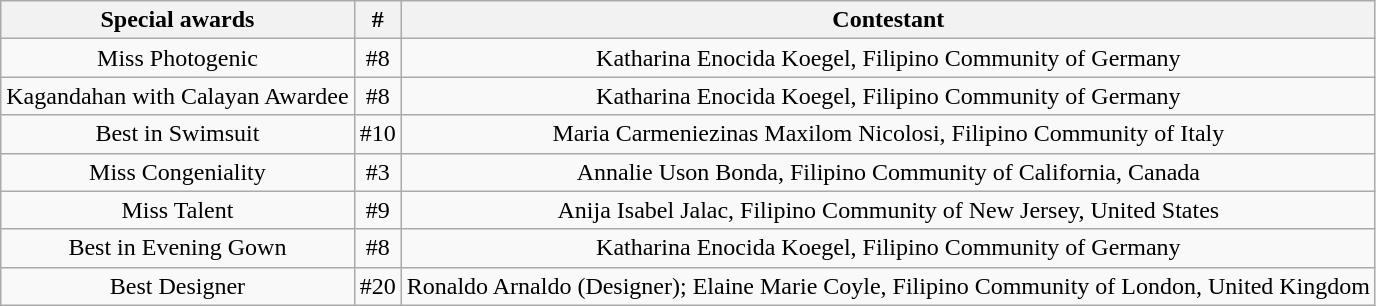<table class="wikitable" style="text-align: center;">
<tr>
<th>Special awards</th>
<th><strong>#</strong></th>
<th>Contestant</th>
</tr>
<tr>
<td>Miss Photogenic</td>
<td>#8</td>
<td>Katharina Enocida Koegel, Filipino Community of Germany</td>
</tr>
<tr>
<td>Kagandahan with Calayan Awardee</td>
<td>#8</td>
<td>Katharina Enocida Koegel, Filipino Community of Germany</td>
</tr>
<tr>
<td>Best in Swimsuit</td>
<td>#10</td>
<td>Maria Carmeniezinas Maxilom Nicolosi, Filipino Community of Italy</td>
</tr>
<tr>
<td>Miss Congeniality</td>
<td>#3</td>
<td>Annalie Uson Bonda, Filipino Community of California, Canada</td>
</tr>
<tr>
<td>Miss Talent</td>
<td>#9</td>
<td>Anija Isabel Jalac, Filipino Community of New Jersey, United States</td>
</tr>
<tr>
<td>Best in Evening Gown</td>
<td>#8</td>
<td>Katharina Enocida Koegel, Filipino Community of Germany</td>
</tr>
<tr>
<td>Best Designer</td>
<td>#20</td>
<td>Ronaldo Arnaldo (Designer); Elaine Marie Coyle, Filipino Community of London, United Kingdom</td>
</tr>
</table>
